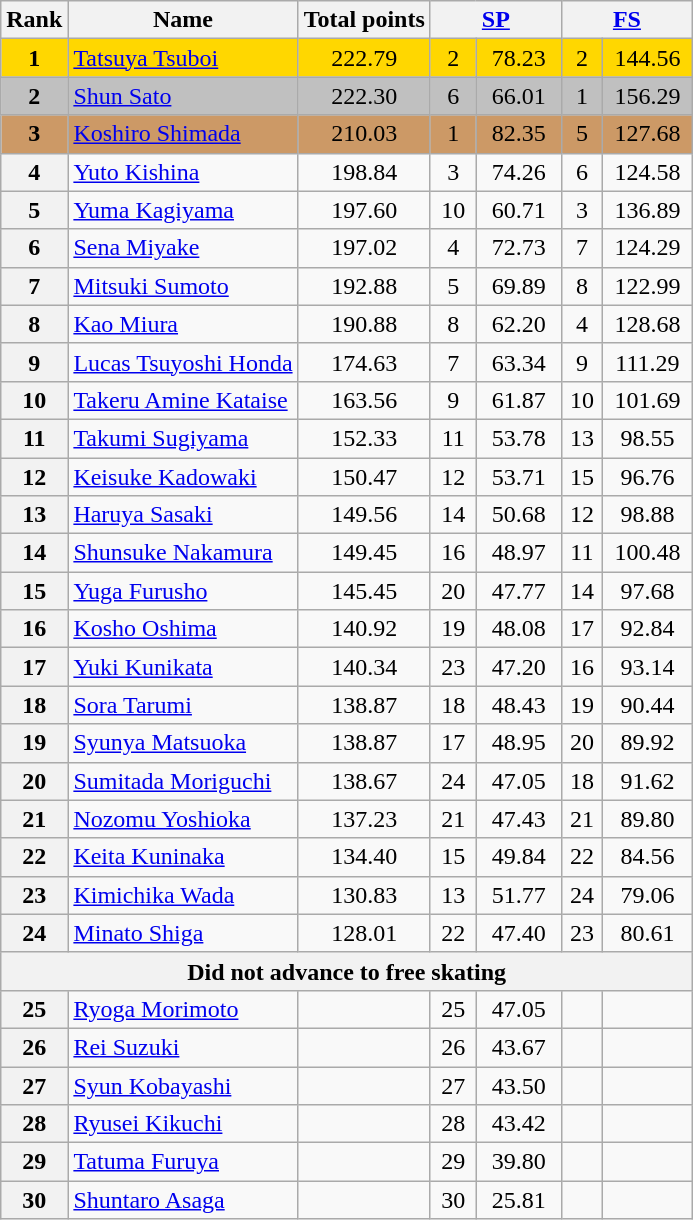<table class="wikitable sortable">
<tr>
<th>Rank</th>
<th>Name</th>
<th>Total points</th>
<th colspan="2" width="80px"><a href='#'>SP</a></th>
<th colspan="2" width="80px"><a href='#'>FS</a></th>
</tr>
<tr bgcolor="gold">
<td align="center"><strong>1</strong></td>
<td><a href='#'>Tatsuya Tsuboi</a></td>
<td align=center>222.79</td>
<td align=center>2</td>
<td align=center>78.23</td>
<td align=center>2</td>
<td align=center>144.56</td>
</tr>
<tr bgcolor="silver">
<td align="center"><strong>2</strong></td>
<td><a href='#'>Shun Sato</a></td>
<td align=center>222.30</td>
<td align=center>6</td>
<td align=center>66.01</td>
<td align=center>1</td>
<td align=center>156.29</td>
</tr>
<tr bgcolor="cc9966">
<td align=center><strong>3</strong></td>
<td><a href='#'>Koshiro Shimada</a></td>
<td align=center>210.03</td>
<td align=center>1</td>
<td align=center>82.35</td>
<td align=center>5</td>
<td align=center>127.68</td>
</tr>
<tr>
<th>4</th>
<td><a href='#'>Yuto Kishina</a></td>
<td align=center>198.84</td>
<td align=center>3</td>
<td align=center>74.26</td>
<td align=center>6</td>
<td align=center>124.58</td>
</tr>
<tr>
<th>5</th>
<td><a href='#'>Yuma Kagiyama</a></td>
<td align=center>197.60</td>
<td align=center>10</td>
<td align=center>60.71</td>
<td align=center>3</td>
<td align=center>136.89</td>
</tr>
<tr>
<th>6</th>
<td><a href='#'>Sena Miyake</a></td>
<td align=center>197.02</td>
<td align=center>4</td>
<td align=center>72.73</td>
<td align=center>7</td>
<td align=center>124.29</td>
</tr>
<tr>
<th>7</th>
<td><a href='#'>Mitsuki Sumoto</a></td>
<td align=center>192.88</td>
<td align=center>5</td>
<td align=center>69.89</td>
<td align=center>8</td>
<td align=center>122.99</td>
</tr>
<tr>
<th>8</th>
<td><a href='#'>Kao Miura</a></td>
<td align=center>190.88</td>
<td align=center>8</td>
<td align=center>62.20</td>
<td align=center>4</td>
<td align=center>128.68</td>
</tr>
<tr>
<th>9</th>
<td><a href='#'>Lucas Tsuyoshi Honda</a></td>
<td align=center>174.63</td>
<td align=center>7</td>
<td align=center>63.34</td>
<td align=center>9</td>
<td align=center>111.29</td>
</tr>
<tr>
<th>10</th>
<td><a href='#'>Takeru Amine Kataise</a></td>
<td align=center>163.56</td>
<td align=center>9</td>
<td align=center>61.87</td>
<td align=center>10</td>
<td align=center>101.69</td>
</tr>
<tr>
<th>11</th>
<td><a href='#'>Takumi Sugiyama</a></td>
<td align=center>152.33</td>
<td align=center>11</td>
<td align=center>53.78</td>
<td align=center>13</td>
<td align=center>98.55</td>
</tr>
<tr>
<th>12</th>
<td><a href='#'>Keisuke Kadowaki</a></td>
<td align=center>150.47</td>
<td align=center>12</td>
<td align=center>53.71</td>
<td align=center>15</td>
<td align=center>96.76</td>
</tr>
<tr>
<th>13</th>
<td><a href='#'>Haruya Sasaki</a></td>
<td align=center>149.56</td>
<td align=center>14</td>
<td align=center>50.68</td>
<td align=center>12</td>
<td align=center>98.88</td>
</tr>
<tr>
<th>14</th>
<td><a href='#'>Shunsuke Nakamura</a></td>
<td align=center>149.45</td>
<td align=center>16</td>
<td align=center>48.97</td>
<td align=center>11</td>
<td align=center>100.48</td>
</tr>
<tr>
<th>15</th>
<td><a href='#'>Yuga Furusho</a></td>
<td align=center>145.45</td>
<td align=center>20</td>
<td align=center>47.77</td>
<td align=center>14</td>
<td align=center>97.68</td>
</tr>
<tr>
<th>16</th>
<td><a href='#'>Kosho Oshima</a></td>
<td align=center>140.92</td>
<td align=center>19</td>
<td align=center>48.08</td>
<td align=center>17</td>
<td align=center>92.84</td>
</tr>
<tr>
<th>17</th>
<td><a href='#'>Yuki Kunikata</a></td>
<td align=center>140.34</td>
<td align=center>23</td>
<td align=center>47.20</td>
<td align=center>16</td>
<td align=center>93.14</td>
</tr>
<tr>
<th>18</th>
<td><a href='#'>Sora Tarumi</a></td>
<td align=center>138.87</td>
<td align=center>18</td>
<td align=center>48.43</td>
<td align=center>19</td>
<td align=center>90.44</td>
</tr>
<tr>
<th>19</th>
<td><a href='#'>Syunya Matsuoka</a></td>
<td align=center>138.87</td>
<td align=center>17</td>
<td align=center>48.95</td>
<td align=center>20</td>
<td align=center>89.92</td>
</tr>
<tr>
<th>20</th>
<td><a href='#'>Sumitada Moriguchi</a></td>
<td align=center>138.67</td>
<td align=center>24</td>
<td align=center>47.05</td>
<td align=center>18</td>
<td align=center>91.62</td>
</tr>
<tr>
<th>21</th>
<td><a href='#'>Nozomu Yoshioka</a></td>
<td align=center>137.23</td>
<td align=center>21</td>
<td align=center>47.43</td>
<td align=center>21</td>
<td align=center>89.80</td>
</tr>
<tr>
<th>22</th>
<td><a href='#'>Keita Kuninaka</a></td>
<td align=center>134.40</td>
<td align=center>15</td>
<td align=center>49.84</td>
<td align=center>22</td>
<td align=center>84.56</td>
</tr>
<tr>
<th>23</th>
<td><a href='#'>Kimichika Wada</a></td>
<td align=center>130.83</td>
<td align=center>13</td>
<td align=center>51.77</td>
<td align=center>24</td>
<td align=center>79.06</td>
</tr>
<tr>
<th>24</th>
<td><a href='#'>Minato Shiga</a></td>
<td align=center>128.01</td>
<td align=center>22</td>
<td align=center>47.40</td>
<td align=center>23</td>
<td align=center>80.61</td>
</tr>
<tr>
<th colspan=7>Did not advance to free skating</th>
</tr>
<tr>
<th>25</th>
<td><a href='#'>Ryoga Morimoto</a></td>
<td></td>
<td align=center>25</td>
<td align=center>47.05</td>
<td></td>
<td></td>
</tr>
<tr>
<th>26</th>
<td><a href='#'>Rei Suzuki</a></td>
<td></td>
<td align=center>26</td>
<td align=center>43.67</td>
<td></td>
<td></td>
</tr>
<tr>
<th>27</th>
<td><a href='#'>Syun Kobayashi</a></td>
<td></td>
<td align=center>27</td>
<td align=center>43.50</td>
<td></td>
<td></td>
</tr>
<tr>
<th>28</th>
<td><a href='#'>Ryusei Kikuchi</a></td>
<td></td>
<td align=center>28</td>
<td align=center>43.42</td>
<td></td>
<td></td>
</tr>
<tr>
<th>29</th>
<td><a href='#'>Tatuma Furuya</a></td>
<td></td>
<td align=center>29</td>
<td align=center>39.80</td>
<td></td>
<td></td>
</tr>
<tr>
<th>30</th>
<td><a href='#'>Shuntaro Asaga</a></td>
<td></td>
<td align=center>30</td>
<td align=center>25.81</td>
<td></td>
<td></td>
</tr>
</table>
